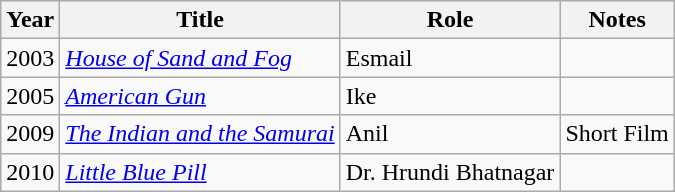<table class="wikitable sortable">
<tr>
<th>Year</th>
<th>Title</th>
<th>Role</th>
<th>Notes</th>
</tr>
<tr>
<td>2003</td>
<td><a href='#'><em>House of Sand and Fog</em></a></td>
<td>Esmail</td>
<td></td>
</tr>
<tr>
<td>2005</td>
<td><a href='#'><em>American Gun</em></a></td>
<td>Ike</td>
<td></td>
</tr>
<tr>
<td>2009</td>
<td><em><a href='#'>The Indian and the Samurai</a></em></td>
<td>Anil</td>
<td>Short Film</td>
</tr>
<tr>
<td>2010</td>
<td><a href='#'><em>Little Blue Pill</em></a></td>
<td>Dr. Hrundi Bhatnagar</td>
<td></td>
</tr>
</table>
